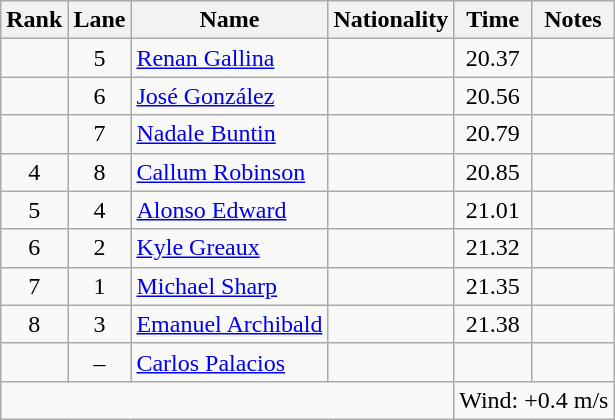<table class="wikitable sortable" style="text-align:center">
<tr>
<th>Rank</th>
<th>Lane</th>
<th>Name</th>
<th>Nationality</th>
<th>Time</th>
<th>Notes</th>
</tr>
<tr>
<td></td>
<td>5</td>
<td align=left><a href='#'>Renan Gallina</a></td>
<td align=left></td>
<td>20.37</td>
<td></td>
</tr>
<tr>
<td></td>
<td>6</td>
<td align=left><a href='#'>José González</a></td>
<td align=left></td>
<td>20.56</td>
<td></td>
</tr>
<tr>
<td></td>
<td>7</td>
<td align=left><a href='#'>Nadale Buntin</a></td>
<td align=left></td>
<td>20.79</td>
<td></td>
</tr>
<tr>
<td>4</td>
<td>8</td>
<td align=left><a href='#'>Callum Robinson</a></td>
<td align=left></td>
<td>20.85</td>
<td></td>
</tr>
<tr>
<td>5</td>
<td>4</td>
<td align=left><a href='#'>Alonso Edward</a></td>
<td align=left></td>
<td>21.01</td>
<td></td>
</tr>
<tr>
<td>6</td>
<td>2</td>
<td align=left><a href='#'>Kyle Greaux</a></td>
<td align=left></td>
<td>21.32</td>
<td></td>
</tr>
<tr>
<td>7</td>
<td>1</td>
<td align=left><a href='#'>Michael Sharp</a></td>
<td align=left></td>
<td>21.35</td>
<td></td>
</tr>
<tr>
<td>8</td>
<td>3</td>
<td align=left><a href='#'>Emanuel Archibald</a></td>
<td align=left></td>
<td>21.38</td>
<td></td>
</tr>
<tr>
<td></td>
<td>–</td>
<td align=left><a href='#'>Carlos Palacios</a></td>
<td align=left></td>
<td></td>
<td></td>
</tr>
<tr class="sortbottom">
<td colspan="4"></td>
<td colspan="2" style="text-align:left;">Wind: +0.4 m/s</td>
</tr>
</table>
